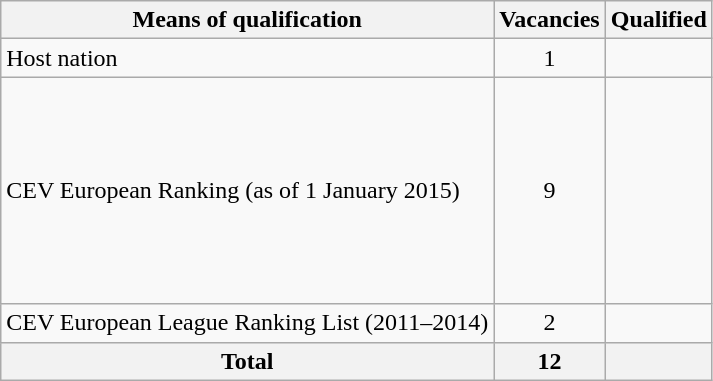<table class="wikitable">
<tr>
<th>Means of qualification</th>
<th>Vacancies</th>
<th>Qualified</th>
</tr>
<tr>
<td>Host nation</td>
<td align="center">1</td>
<td></td>
</tr>
<tr>
<td>CEV European Ranking (as of 1 January 2015)</td>
<td align="center">9</td>
<td><br><br><br><br><br><br><br><br></td>
</tr>
<tr>
<td>CEV European League Ranking List (2011–2014)</td>
<td align="center">2</td>
<td><br></td>
</tr>
<tr>
<th>Total</th>
<th>12</th>
<th></th>
</tr>
</table>
